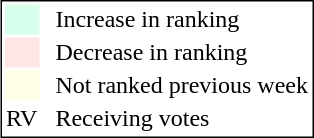<table style="border:1px solid black;" align=right>
<tr>
<td style="background:#D8FFEB; width:20px;"></td>
<td> </td>
<td>Increase in ranking</td>
</tr>
<tr>
<td style="background:#FFE6E6; width:20px;"></td>
<td> </td>
<td>Decrease in ranking</td>
</tr>
<tr>
<td style="background:#FFFFE6; width:20px;"></td>
<td> </td>
<td>Not ranked previous week</td>
</tr>
<tr>
<td>RV</td>
<td> </td>
<td>Receiving votes</td>
</tr>
</table>
